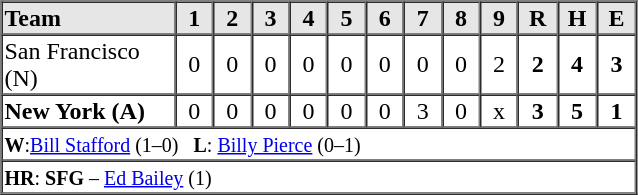<table border=1 cellspacing=0 width=425 style="margin-left:3em;">
<tr style="text-align:center; background-color:#e6e6e6;">
<th align=left width=125>Team</th>
<th width=25>1</th>
<th width=25>2</th>
<th width=25>3</th>
<th width=25>4</th>
<th width=25>5</th>
<th width=25>6</th>
<th width=25>7</th>
<th width=25>8</th>
<th width=25>9</th>
<th width=25>R</th>
<th width=25>H</th>
<th width=25>E</th>
</tr>
<tr style="text-align:center;">
<td align=left>San Francisco (N)</td>
<td>0</td>
<td>0</td>
<td>0</td>
<td>0</td>
<td>0</td>
<td>0</td>
<td>0</td>
<td>0</td>
<td>2</td>
<td><strong>2</strong></td>
<td><strong>4</strong></td>
<td><strong>3</strong></td>
</tr>
<tr style="text-align:center;">
<td align=left><strong>New York (A)</strong></td>
<td>0</td>
<td>0</td>
<td>0</td>
<td>0</td>
<td>0</td>
<td>0</td>
<td>3</td>
<td>0</td>
<td>x</td>
<td><strong>3</strong></td>
<td><strong>5</strong></td>
<td><strong>1</strong></td>
</tr>
<tr style="text-align:left;">
<td colspan=13><small><strong>W</strong>:<a href='#'>Bill Stafford</a> (1–0)   <strong>L</strong>: <a href='#'>Billy Pierce</a> (0–1)</small></td>
</tr>
<tr style="text-align:left;">
<td colspan=13><small><strong>HR</strong>: <strong>SFG</strong> – <a href='#'>Ed Bailey</a> (1) </small></td>
</tr>
</table>
